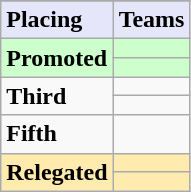<table class=wikitable>
<tr>
</tr>
<tr style="background: #E6E6FA;">
<td><strong>Placing</strong></td>
<td><strong>Teams</strong></td>
</tr>
<tr style="background: #ccffcc;">
<td rowspan="2"><strong>Promoted</strong></td>
<td></td>
</tr>
<tr style="background: #ccffcc;">
<td><strong></strong></td>
</tr>
<tr>
<td rowspan="2"><strong>Third</strong></td>
<td></td>
</tr>
<tr>
<td></td>
</tr>
<tr>
<td><strong>Fifth</strong></td>
<td></td>
</tr>
<tr style="background: #ffebad;">
<td rowspan="2"><strong>Relegated</strong></td>
<td></td>
</tr>
<tr style="background: #ffebad;">
<td></td>
</tr>
</table>
